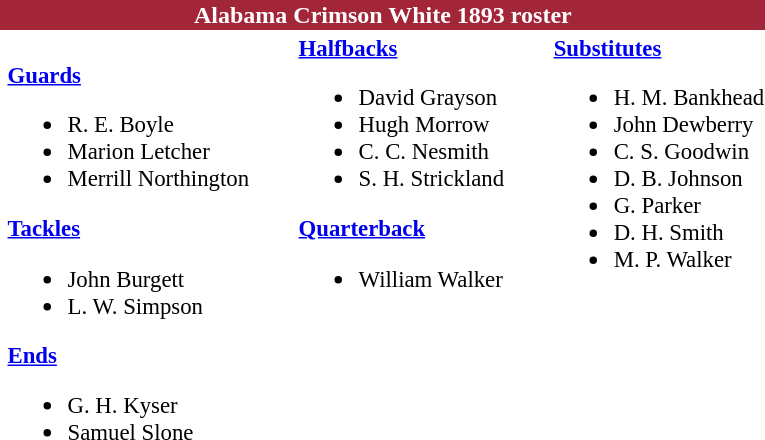<table class="toccolours" style="text-align: left;">
<tr>
<th colspan="9" style="background:#A32638; color:white; text-align:center;"><strong>Alabama Crimson White 1893 roster</strong></th>
</tr>
<tr>
<td></td>
<td style="font-size:95%; vertical-align:top;"><br><strong><a href='#'>Guards</a></strong><ul><li>R. E. Boyle</li><li>Marion Letcher</li><li>Merrill Northington</li></ul><strong><a href='#'>Tackles</a></strong><ul><li>John Burgett</li><li>L. W. Simpson</li></ul><strong><a href='#'>Ends</a></strong><ul><li>G. H. Kyser</li><li>Samuel Slone</li></ul></td>
<td style="width: 25px;"></td>
<td style="font-size:95%; vertical-align:top;"><strong><a href='#'>Halfbacks</a></strong><br><ul><li>David Grayson</li><li>Hugh Morrow</li><li>C. C. Nesmith</li><li>S. H. Strickland</li></ul><strong><a href='#'>Quarterback</a></strong><ul><li>William Walker</li></ul></td>
<td style="width: 25px;"></td>
<td style="font-size:95%; vertical-align:top;"><strong><a href='#'>Substitutes</a></strong><br><ul><li>H. M. Bankhead</li><li>John Dewberry</li><li>C. S. Goodwin</li><li>D. B. Johnson</li><li>G. Parker</li><li>D. H. Smith</li><li>M. P. Walker</li></ul></td>
</tr>
</table>
